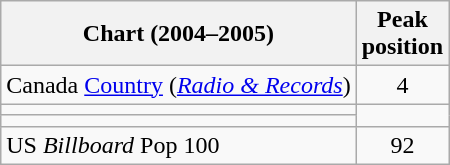<table class="wikitable sortable">
<tr>
<th align="left">Chart (2004–2005)</th>
<th align="center">Peak<br>position</th>
</tr>
<tr>
<td align="left">Canada <a href='#'>Country</a> (<em><a href='#'>Radio & Records</a></em>)</td>
<td align="center">4</td>
</tr>
<tr>
<td></td>
</tr>
<tr>
<td></td>
</tr>
<tr>
<td align="left">US <em>Billboard</em> Pop 100</td>
<td align="center">92</td>
</tr>
</table>
